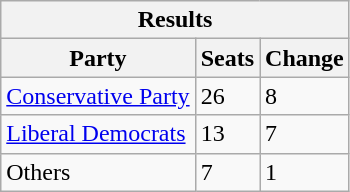<table class="wikitable">
<tr>
<th colspan="3">Results</th>
</tr>
<tr>
<th>Party</th>
<th>Seats</th>
<th>Change</th>
</tr>
<tr>
<td><a href='#'>Conservative Party</a></td>
<td>26</td>
<td>8</td>
</tr>
<tr>
<td><a href='#'>Liberal Democrats</a></td>
<td>13</td>
<td>7</td>
</tr>
<tr>
<td>Others</td>
<td>7</td>
<td>1</td>
</tr>
</table>
